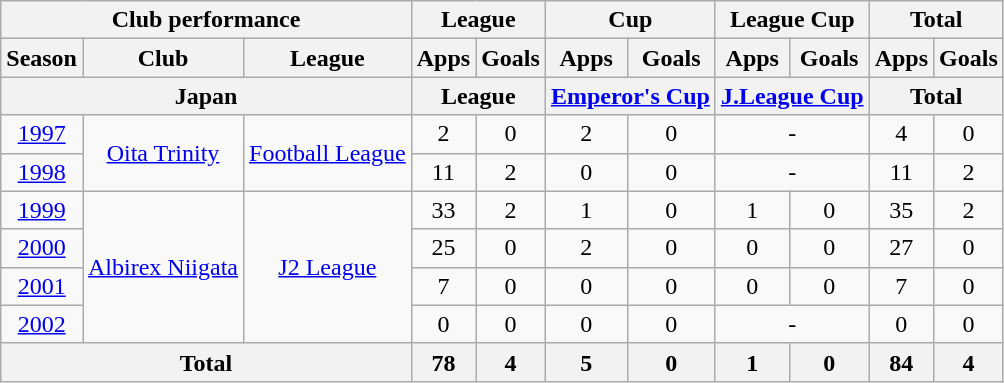<table class="wikitable" style="text-align:center;">
<tr>
<th colspan=3>Club performance</th>
<th colspan=2>League</th>
<th colspan=2>Cup</th>
<th colspan=2>League Cup</th>
<th colspan=2>Total</th>
</tr>
<tr>
<th>Season</th>
<th>Club</th>
<th>League</th>
<th>Apps</th>
<th>Goals</th>
<th>Apps</th>
<th>Goals</th>
<th>Apps</th>
<th>Goals</th>
<th>Apps</th>
<th>Goals</th>
</tr>
<tr>
<th colspan=3>Japan</th>
<th colspan=2>League</th>
<th colspan=2><a href='#'>Emperor's Cup</a></th>
<th colspan=2><a href='#'>J.League Cup</a></th>
<th colspan=2>Total</th>
</tr>
<tr>
<td><a href='#'>1997</a></td>
<td rowspan="2"><a href='#'>Oita Trinity</a></td>
<td rowspan="2"><a href='#'>Football League</a></td>
<td>2</td>
<td>0</td>
<td>2</td>
<td>0</td>
<td colspan="2">-</td>
<td>4</td>
<td>0</td>
</tr>
<tr>
<td><a href='#'>1998</a></td>
<td>11</td>
<td>2</td>
<td>0</td>
<td>0</td>
<td colspan="2">-</td>
<td>11</td>
<td>2</td>
</tr>
<tr>
<td><a href='#'>1999</a></td>
<td rowspan="4"><a href='#'>Albirex Niigata</a></td>
<td rowspan="4"><a href='#'>J2 League</a></td>
<td>33</td>
<td>2</td>
<td>1</td>
<td>0</td>
<td>1</td>
<td>0</td>
<td>35</td>
<td>2</td>
</tr>
<tr>
<td><a href='#'>2000</a></td>
<td>25</td>
<td>0</td>
<td>2</td>
<td>0</td>
<td>0</td>
<td>0</td>
<td>27</td>
<td>0</td>
</tr>
<tr>
<td><a href='#'>2001</a></td>
<td>7</td>
<td>0</td>
<td>0</td>
<td>0</td>
<td>0</td>
<td>0</td>
<td>7</td>
<td>0</td>
</tr>
<tr>
<td><a href='#'>2002</a></td>
<td>0</td>
<td>0</td>
<td>0</td>
<td>0</td>
<td colspan="2">-</td>
<td>0</td>
<td>0</td>
</tr>
<tr>
<th colspan=3>Total</th>
<th>78</th>
<th>4</th>
<th>5</th>
<th>0</th>
<th>1</th>
<th>0</th>
<th>84</th>
<th>4</th>
</tr>
</table>
